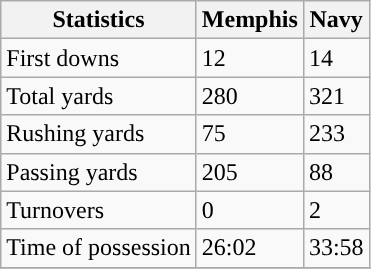<table class="wikitable">
<tr>
<th>Statistics</th>
<th>Memphis</th>
<th>Navy</th>
</tr>
<tr>
<td>First downs</td>
<td>12</td>
<td>14</td>
</tr>
<tr>
<td>Total yards</td>
<td>280</td>
<td>321</td>
</tr>
<tr>
<td>Rushing yards</td>
<td>75</td>
<td>233</td>
</tr>
<tr>
<td>Passing yards</td>
<td>205</td>
<td>88</td>
</tr>
<tr>
<td>Turnovers</td>
<td>0</td>
<td>2</td>
</tr>
<tr>
<td>Time of possession</td>
<td>26:02</td>
<td>33:58</td>
</tr>
<tr>
</tr>
</table>
